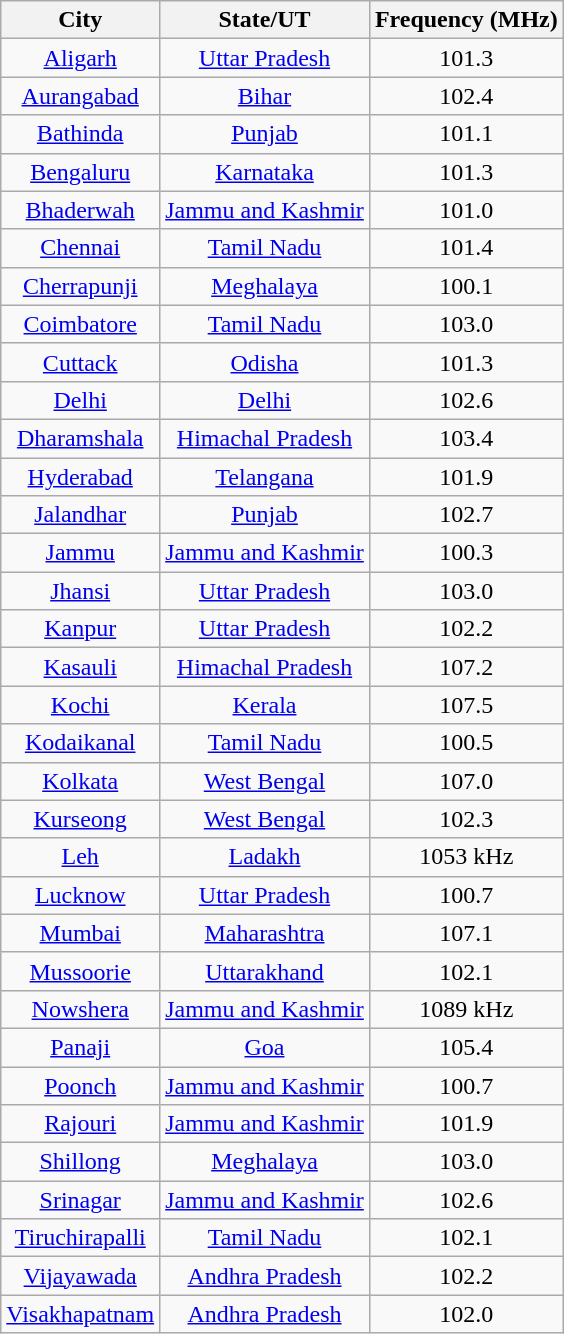<table class="wikitable plainrowheaders sortable" style="text-align:center">
<tr>
<th>City</th>
<th>State/UT</th>
<th>Frequency (MHz)</th>
</tr>
<tr>
<td><a href='#'>Aligarh</a></td>
<td><a href='#'>Uttar Pradesh</a></td>
<td>101.3</td>
</tr>
<tr>
<td><a href='#'>Aurangabad</a></td>
<td><a href='#'>Bihar</a></td>
<td>102.4</td>
</tr>
<tr>
<td><a href='#'>Bathinda</a></td>
<td><a href='#'>Punjab</a></td>
<td>101.1</td>
</tr>
<tr>
<td><a href='#'>Bengaluru</a></td>
<td><a href='#'>Karnataka</a></td>
<td>101.3</td>
</tr>
<tr>
<td><a href='#'>Bhaderwah</a></td>
<td><a href='#'>Jammu and Kashmir</a></td>
<td>101.0</td>
</tr>
<tr>
<td><a href='#'>Chennai</a></td>
<td><a href='#'>Tamil Nadu</a></td>
<td>101.4</td>
</tr>
<tr>
<td><a href='#'>Cherrapunji</a></td>
<td><a href='#'>Meghalaya</a></td>
<td>100.1</td>
</tr>
<tr>
<td><a href='#'>Coimbatore</a></td>
<td><a href='#'>Tamil Nadu</a></td>
<td>103.0</td>
</tr>
<tr>
<td><a href='#'>Cuttack</a></td>
<td><a href='#'>Odisha</a></td>
<td>101.3</td>
</tr>
<tr>
<td><a href='#'>Delhi</a></td>
<td><a href='#'>Delhi</a></td>
<td>102.6</td>
</tr>
<tr>
<td><a href='#'>Dharamshala</a></td>
<td><a href='#'>Himachal Pradesh</a></td>
<td>103.4</td>
</tr>
<tr>
<td><a href='#'>Hyderabad</a></td>
<td><a href='#'>Telangana</a></td>
<td>101.9</td>
</tr>
<tr>
<td><a href='#'>Jalandhar</a></td>
<td><a href='#'>Punjab</a></td>
<td>102.7</td>
</tr>
<tr>
<td><a href='#'>Jammu</a></td>
<td><a href='#'>Jammu and Kashmir</a></td>
<td>100.3</td>
</tr>
<tr>
<td><a href='#'>Jhansi</a></td>
<td><a href='#'>Uttar Pradesh</a></td>
<td>103.0</td>
</tr>
<tr>
<td><a href='#'>Kanpur</a></td>
<td><a href='#'>Uttar Pradesh</a></td>
<td>102.2</td>
</tr>
<tr>
<td><a href='#'>Kasauli</a></td>
<td><a href='#'>Himachal Pradesh</a></td>
<td>107.2</td>
</tr>
<tr>
<td><a href='#'>Kochi</a></td>
<td><a href='#'>Kerala</a></td>
<td>107.5</td>
</tr>
<tr>
<td><a href='#'>Kodaikanal</a></td>
<td><a href='#'>Tamil Nadu</a></td>
<td>100.5</td>
</tr>
<tr>
<td><a href='#'>Kolkata</a></td>
<td><a href='#'>West Bengal</a></td>
<td>107.0</td>
</tr>
<tr>
<td><a href='#'>Kurseong</a></td>
<td><a href='#'>West Bengal</a></td>
<td>102.3</td>
</tr>
<tr>
<td><a href='#'>Leh</a></td>
<td><a href='#'>Ladakh</a></td>
<td>1053 kHz</td>
</tr>
<tr>
<td><a href='#'>Lucknow</a></td>
<td><a href='#'>Uttar Pradesh</a></td>
<td>100.7</td>
</tr>
<tr>
<td><a href='#'>Mumbai</a></td>
<td><a href='#'>Maharashtra</a></td>
<td>107.1</td>
</tr>
<tr>
<td><a href='#'>Mussoorie</a></td>
<td><a href='#'>Uttarakhand</a></td>
<td>102.1</td>
</tr>
<tr>
<td><a href='#'>Nowshera</a></td>
<td><a href='#'>Jammu and Kashmir</a></td>
<td>1089 kHz</td>
</tr>
<tr>
<td><a href='#'>Panaji</a></td>
<td><a href='#'>Goa</a></td>
<td>105.4</td>
</tr>
<tr>
<td><a href='#'>Poonch</a></td>
<td><a href='#'>Jammu and Kashmir</a></td>
<td>100.7</td>
</tr>
<tr>
<td><a href='#'>Rajouri</a></td>
<td><a href='#'>Jammu and Kashmir</a></td>
<td>101.9</td>
</tr>
<tr>
<td><a href='#'>Shillong</a></td>
<td><a href='#'>Meghalaya</a></td>
<td>103.0</td>
</tr>
<tr>
<td><a href='#'>Srinagar</a></td>
<td><a href='#'>Jammu and Kashmir</a></td>
<td>102.6</td>
</tr>
<tr>
<td><a href='#'>Tiruchirapalli</a></td>
<td><a href='#'>Tamil Nadu</a></td>
<td>102.1</td>
</tr>
<tr>
<td><a href='#'>Vijayawada</a></td>
<td><a href='#'>Andhra Pradesh</a></td>
<td>102.2</td>
</tr>
<tr>
<td><a href='#'>Visakhapatnam</a></td>
<td><a href='#'>Andhra Pradesh</a></td>
<td>102.0</td>
</tr>
</table>
